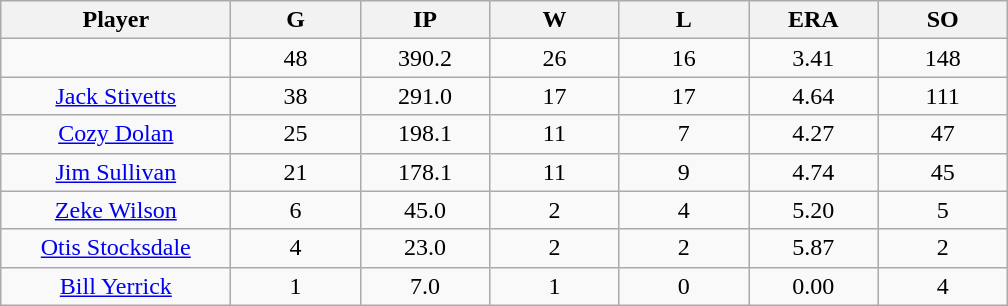<table class="wikitable sortable">
<tr>
<th bgcolor="#DDDDFF" width="16%">Player</th>
<th bgcolor="#DDDDFF" width="9%">G</th>
<th bgcolor="#DDDDFF" width="9%">IP</th>
<th bgcolor="#DDDDFF" width="9%">W</th>
<th bgcolor="#DDDDFF" width="9%">L</th>
<th bgcolor="#DDDDFF" width="9%">ERA</th>
<th bgcolor="#DDDDFF" width="9%">SO</th>
</tr>
<tr align="center">
<td></td>
<td>48</td>
<td>390.2</td>
<td>26</td>
<td>16</td>
<td>3.41</td>
<td>148</td>
</tr>
<tr align="center">
<td><a href='#'>Jack Stivetts</a></td>
<td>38</td>
<td>291.0</td>
<td>17</td>
<td>17</td>
<td>4.64</td>
<td>111</td>
</tr>
<tr align="center">
<td><a href='#'>Cozy Dolan</a></td>
<td>25</td>
<td>198.1</td>
<td>11</td>
<td>7</td>
<td>4.27</td>
<td>47</td>
</tr>
<tr align="center">
<td><a href='#'>Jim Sullivan</a></td>
<td>21</td>
<td>178.1</td>
<td>11</td>
<td>9</td>
<td>4.74</td>
<td>45</td>
</tr>
<tr align="center">
<td><a href='#'>Zeke Wilson</a></td>
<td>6</td>
<td>45.0</td>
<td>2</td>
<td>4</td>
<td>5.20</td>
<td>5</td>
</tr>
<tr align="center">
<td><a href='#'>Otis Stocksdale</a></td>
<td>4</td>
<td>23.0</td>
<td>2</td>
<td>2</td>
<td>5.87</td>
<td>2</td>
</tr>
<tr align="center">
<td><a href='#'>Bill Yerrick</a></td>
<td>1</td>
<td>7.0</td>
<td>1</td>
<td>0</td>
<td>0.00</td>
<td>4</td>
</tr>
</table>
